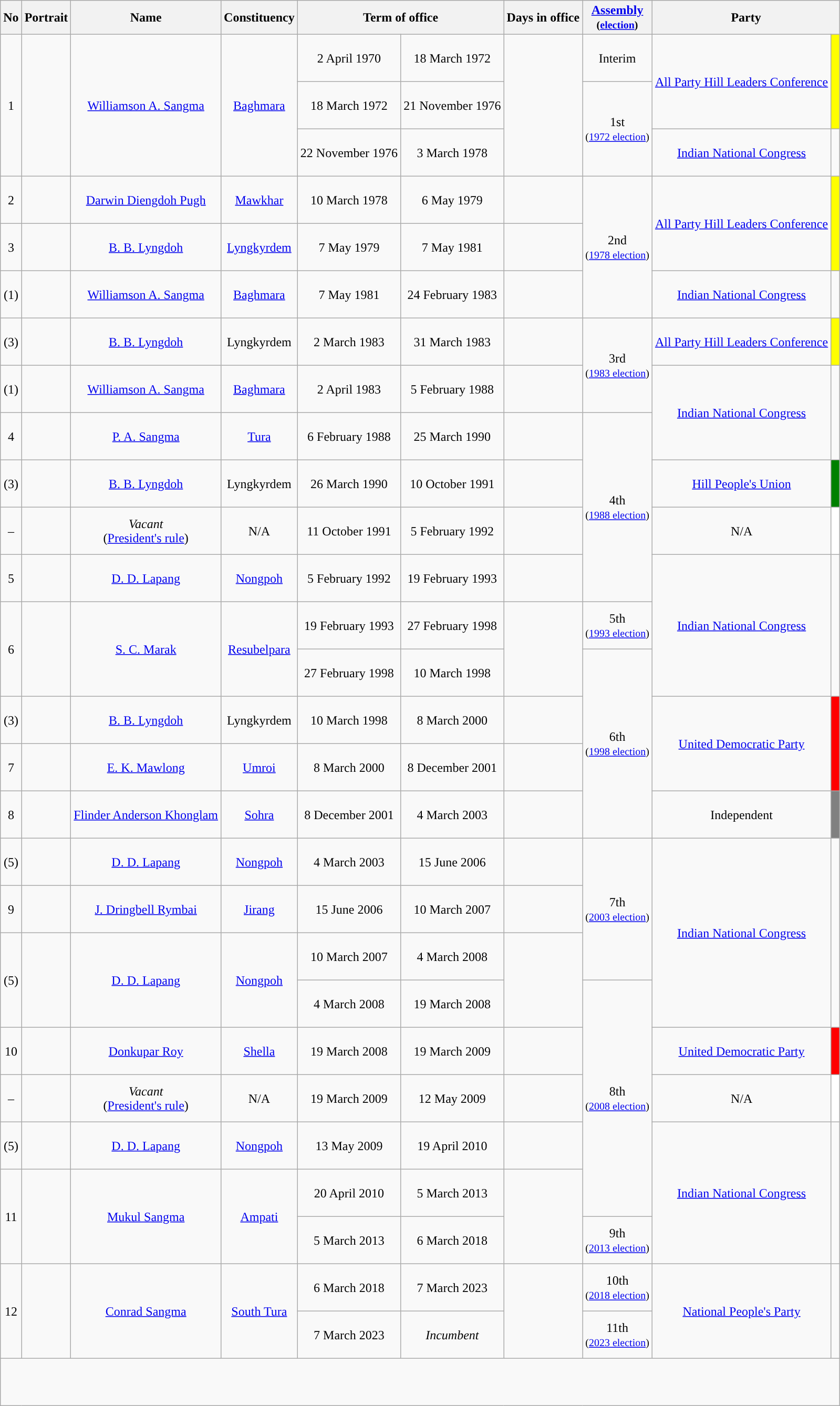<table class="wikitable Sortable">
<tr>
<th>No</th>
<th>Portrait</th>
<th>Name</th>
<th>Constituency</th>
<th colspan=2>Term of office</th>
<th>Days in office</th>
<th><a href='#'>Assembly</a><br><small>(<a href='#'>election</a>)</small></th>
<th colspan="2">Party</th>
</tr>
<tr style="text-align:center; height:60px;">
<td rowspan="3">1</td>
<td rowspan="3"></td>
<td rowspan="3"><a href='#'>Williamson A. Sangma</a></td>
<td rowspan="3"><a href='#'>Baghmara</a></td>
<td>2 April 1970</td>
<td>18 March 1972</td>
<td rowspan="3"></td>
<td>Interim</td>
<td rowspan="2"><a href='#'>All Party Hill Leaders Conference</a></td>
<td rowspan="2" width="4px" style="background-color: yellow"></td>
</tr>
<tr style="text-align:center; height:60px;">
<td>18 March 1972</td>
<td>21 November 1976</td>
<td rowspan="2">1st<br><small>(<a href='#'>1972 election</a>)</small></td>
</tr>
<tr style="text-align:center; height:60px;">
<td>22 November 1976</td>
<td>3 March 1978</td>
<td><a href='#'>Indian National Congress</a></td>
<td width="4px" style="background-color: "></td>
</tr>
<tr style="text-align:center; height:60px;">
<td>2</td>
<td></td>
<td><a href='#'>Darwin Diengdoh Pugh</a></td>
<td><a href='#'>Mawkhar</a></td>
<td>10 March 1978</td>
<td>6 May 1979</td>
<td></td>
<td rowspan="3">2nd<br><small>(<a href='#'>1978 election</a>)</small></td>
<td rowspan="2"><a href='#'>All Party Hill Leaders Conference</a></td>
<td rowspan="2" width="4px" style="background-color: yellow"></td>
</tr>
<tr style="text-align:center; height:60px;">
<td>3</td>
<td></td>
<td><a href='#'>B. B. Lyngdoh</a></td>
<td><a href='#'>Lyngkyrdem</a></td>
<td>7 May 1979</td>
<td>7 May 1981</td>
<td></td>
</tr>
<tr style="text-align:center; height:60px;">
<td>(1)</td>
<td></td>
<td><a href='#'>Williamson A. Sangma</a></td>
<td><a href='#'>Baghmara</a></td>
<td>7 May 1981</td>
<td>24 February 1983</td>
<td></td>
<td><a href='#'>Indian National Congress</a></td>
<td width="4px" style="background-color: "></td>
</tr>
<tr style="text-align:center; height:60px;">
<td>(3)</td>
<td></td>
<td><a href='#'>B. B. Lyngdoh</a></td>
<td>Lyngkyrdem</td>
<td>2 March 1983</td>
<td>31 March 1983</td>
<td></td>
<td rowspan="2">3rd<br><small>(<a href='#'>1983 election</a>)</small></td>
<td><a href='#'>All Party Hill Leaders Conference</a></td>
<td width="4px" style="background-color: yellow"></td>
</tr>
<tr style="text-align:center; height:60px;">
<td>(1)</td>
<td></td>
<td><a href='#'>Williamson A. Sangma</a></td>
<td><a href='#'>Baghmara</a></td>
<td>2 April 1983</td>
<td>5 February 1988</td>
<td></td>
<td rowspan=2><a href='#'>Indian National Congress</a></td>
<td rowspan=2 width="4px" style="background-color: "></td>
</tr>
<tr style="text-align:center; height:60px;">
<td>4</td>
<td></td>
<td><a href='#'>P. A. Sangma</a></td>
<td><a href='#'>Tura</a></td>
<td>6 February 1988</td>
<td>25 March 1990</td>
<td></td>
<td rowspan="4">4th<br><small>(<a href='#'>1988 election</a>)</small></td>
</tr>
<tr style="text-align:center; height:60px;">
<td>(3)</td>
<td></td>
<td><a href='#'>B. B. Lyngdoh</a></td>
<td>Lyngkyrdem</td>
<td>26 March 1990</td>
<td>10 October 1991</td>
<td></td>
<td><a href='#'>Hill People's Union</a></td>
<td width="4px" style="background-color: green"></td>
</tr>
<tr style="text-align:center; height:60px;">
<td>–</td>
<td></td>
<td><em>Vacant</em><br>(<a href='#'>President's rule</a>)</td>
<td>N/A</td>
<td>11 October 1991</td>
<td>5 February 1992</td>
<td></td>
<td>N/A</td>
<td width="4px" style="background-color: white"></td>
</tr>
<tr style="text-align:center; height:60px;">
<td>5</td>
<td></td>
<td><a href='#'>D. D. Lapang</a></td>
<td><a href='#'>Nongpoh</a></td>
<td>5 February 1992</td>
<td>19 February 1993</td>
<td></td>
<td rowspan=3><a href='#'>Indian National Congress</a></td>
<td rowspan=3 width="4px" style="background-color: "></td>
</tr>
<tr style="text-align:center; height:60px;">
<td rowspan=2>6</td>
<td rowspan="2"></td>
<td rowspan=2><a href='#'>S. C. Marak</a></td>
<td rowspan=2><a href='#'>Resubelpara</a></td>
<td>19 February 1993</td>
<td>27 February 1998</td>
<td rowspan="2"></td>
<td>5th<br><small>(<a href='#'>1993 election</a>)</small></td>
</tr>
<tr style="text-align:center; height:60px;">
<td>27 February 1998</td>
<td>10 March 1998</td>
<td rowspan="4">6th<br><small>(<a href='#'>1998 election</a>)</small></td>
</tr>
<tr align=center style="height: 60px;">
<td>(3)</td>
<td></td>
<td><a href='#'>B. B. Lyngdoh</a></td>
<td>Lyngkyrdem</td>
<td>10 March 1998</td>
<td>8 March 2000</td>
<td></td>
<td rowspan=2><a href='#'>United Democratic Party</a></td>
<td rowspan=2 width="4px" style="background-color: red"></td>
</tr>
<tr align=center style="height: 60px;">
<td>7</td>
<td></td>
<td><a href='#'>E. K. Mawlong</a></td>
<td><a href='#'>Umroi</a></td>
<td>8 March 2000</td>
<td>8 December 2001</td>
<td></td>
</tr>
<tr style="text-align:center; height:60px;">
<td>8</td>
<td></td>
<td><a href='#'>Flinder Anderson Khonglam</a></td>
<td><a href='#'>Sohra</a></td>
<td>8 December 2001</td>
<td>4 March 2003</td>
<td></td>
<td>Independent</td>
<td width="4px" style="background-color: grey"></td>
</tr>
<tr style="text-align:center; height:60px;">
<td>(5)</td>
<td></td>
<td><a href='#'>D. D. Lapang</a></td>
<td><a href='#'>Nongpoh</a></td>
<td>4 March 2003</td>
<td>15 June 2006</td>
<td></td>
<td rowspan="3">7th<br><small>(<a href='#'>2003 election</a>)</small></td>
<td rowspan="4"><a href='#'>Indian National Congress</a></td>
<td rowspan="4" width="4px" style="background-color: "></td>
</tr>
<tr style="text-align:center; height:60px;">
<td>9</td>
<td></td>
<td><a href='#'>J. Dringbell Rymbai</a></td>
<td><a href='#'>Jirang</a></td>
<td>15 June 2006</td>
<td>10 March 2007</td>
<td></td>
</tr>
<tr style="text-align:center; height:60px;">
<td rowspan=2>(5)</td>
<td rowspan="2"></td>
<td rowspan=2><a href='#'>D. D. Lapang</a></td>
<td rowspan=2><a href='#'>Nongpoh</a></td>
<td>10 March 2007</td>
<td>4 March 2008</td>
<td rowspan="2"></td>
</tr>
<tr style="text-align:center; height:60px;">
<td>4 March 2008</td>
<td>19 March 2008</td>
<td rowspan="5">8th<br><small>(<a href='#'>2008 election</a>)</small></td>
</tr>
<tr align=center style="height: 60px;">
<td>10</td>
<td></td>
<td><a href='#'>Donkupar Roy</a></td>
<td><a href='#'>Shella</a></td>
<td>19 March 2008</td>
<td>19 March 2009</td>
<td></td>
<td><a href='#'>United Democratic Party</a></td>
<td width="4px" style="background-color: red"></td>
</tr>
<tr style="text-align:center; height:60px;">
<td>–</td>
<td></td>
<td><em>Vacant</em><br>(<a href='#'>President's rule</a>)</td>
<td>N/A</td>
<td>19 March 2009</td>
<td>12 May 2009</td>
<td></td>
<td>N/A</td>
<td width="4px" style="background-color: white"></td>
</tr>
<tr style="text-align:center; height:60px;">
<td>(5)</td>
<td></td>
<td><a href='#'>D. D. Lapang</a></td>
<td><a href='#'>Nongpoh</a></td>
<td>13 May 2009</td>
<td>19 April 2010</td>
<td></td>
<td rowspan=3><a href='#'>Indian National Congress</a></td>
<td rowspan=3 width="4px" style="background-color: "></td>
</tr>
<tr style="text-align:center; height:60px;">
<td rowspan=2>11</td>
<td rowspan="2"></td>
<td rowspan=2><a href='#'>Mukul Sangma</a></td>
<td rowspan=2><a href='#'>Ampati</a></td>
<td>20 April 2010</td>
<td>5 March 2013</td>
<td rowspan="2"></td>
</tr>
<tr style="text-align:center; height:60px;">
<td>5 March 2013</td>
<td>6 March 2018</td>
<td>9th<br><small>(<a href='#'>2013 election</a>)</small></td>
</tr>
<tr style="text-align:center; height:60px;">
<td rowspan=2>12</td>
<td rowspan=2></td>
<td rowspan=2><a href='#'>Conrad Sangma</a></td>
<td rowspan=2><a href='#'>South Tura</a></td>
<td>6 March 2018</td>
<td>7 March 2023</td>
<td rowspan=2></td>
<td>10th<br><small>(<a href='#'>2018 election</a>)</small></td>
<td rowspan=2><a href='#'>National People's Party</a></td>
<td rowspan=2 width="4px" style="background-color: "></td>
</tr>
<tr style="text-align:center; height:60px;">
<td>7 March 2023</td>
<td><em>Incumbent</em></td>
<td>11th<br><small>(<a href='#'>2023 election</a>)</small></td>
</tr>
<tr style="text-align:center; height:60px;">
</tr>
</table>
